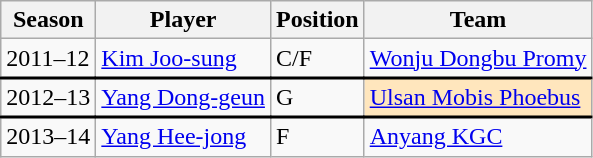<table class="wikitable plainrowheaders sortable" summary="Season (sortable), Player (sortable), Position (sortable), Nationality (sortable) and Team (sortable)">
<tr>
<th scope="col">Season</th>
<th scope="col">Player</th>
<th scope="col">Position</th>
<th scope="col">Team</th>
</tr>
<tr>
<td>2011–12</td>
<td><a href='#'>Kim Joo-sung</a></td>
<td>C/F</td>
<td><a href='#'>Wonju Dongbu Promy</a></td>
</tr>
<tr style="border-top:2px solid black">
<td>2012–13</td>
<td><a href='#'>Yang Dong-geun</a></td>
<td>G</td>
<td scope="row" style="background-color:#FFE6BD"><a href='#'>Ulsan Mobis Phoebus</a> </td>
</tr>
<tr style="border-top:2px solid black">
<td>2013–14</td>
<td><a href='#'>Yang Hee-jong</a></td>
<td>F</td>
<td><a href='#'>Anyang KGC</a></td>
</tr>
</table>
